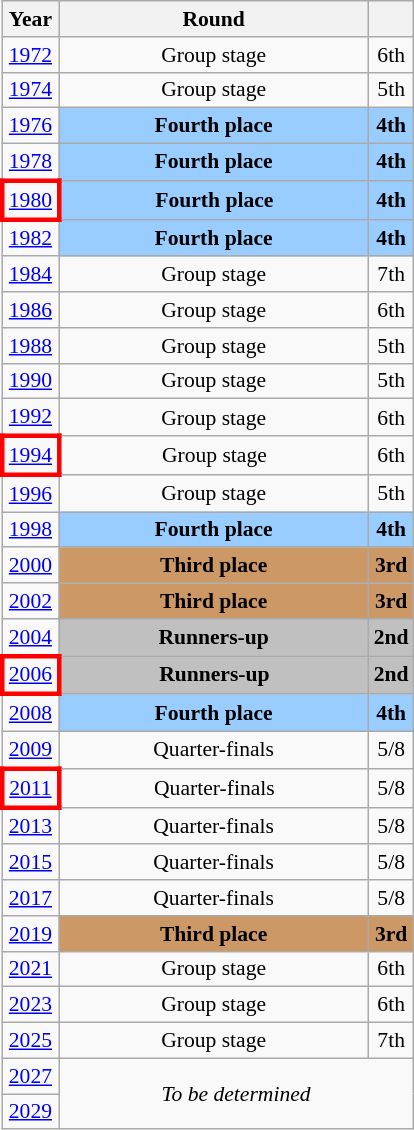<table class="wikitable" style="text-align: center; font-size:90%">
<tr>
<th>Year</th>
<th style="width:200px">Round</th>
<th></th>
</tr>
<tr>
<td><a href='#'>1972</a></td>
<td>Group stage</td>
<td>6th</td>
</tr>
<tr>
<td><a href='#'>1974</a></td>
<td>Group stage</td>
<td>5th</td>
</tr>
<tr>
<td><a href='#'>1976</a></td>
<td bgcolor="9acdff"><strong>Fourth place</strong></td>
<td bgcolor="9acdff"><strong>4th</strong></td>
</tr>
<tr>
<td><a href='#'>1978</a></td>
<td bgcolor="9acdff"><strong>Fourth place</strong></td>
<td bgcolor="9acdff"><strong>4th</strong></td>
</tr>
<tr>
<td style="border: 3px solid red"><a href='#'>1980</a></td>
<td bgcolor="9acdff"><strong>Fourth place</strong></td>
<td bgcolor="9acdff"><strong>4th</strong></td>
</tr>
<tr>
<td><a href='#'>1982</a></td>
<td bgcolor="9acdff"><strong>Fourth place</strong></td>
<td bgcolor="9acdff"><strong>4th</strong></td>
</tr>
<tr>
<td><a href='#'>1984</a></td>
<td>Group stage</td>
<td>7th</td>
</tr>
<tr>
<td><a href='#'>1986</a></td>
<td>Group stage</td>
<td>6th</td>
</tr>
<tr>
<td><a href='#'>1988</a></td>
<td>Group stage</td>
<td>5th</td>
</tr>
<tr>
<td><a href='#'>1990</a></td>
<td>Group stage</td>
<td>5th</td>
</tr>
<tr>
<td><a href='#'>1992</a></td>
<td>Group stage</td>
<td>6th</td>
</tr>
<tr>
<td style="border: 3px solid red"><a href='#'>1994</a></td>
<td>Group stage</td>
<td>6th</td>
</tr>
<tr>
<td><a href='#'>1996</a></td>
<td>Group stage</td>
<td>5th</td>
</tr>
<tr>
<td><a href='#'>1998</a></td>
<td bgcolor="9acdff"><strong>Fourth place</strong></td>
<td bgcolor="9acdff"><strong>4th</strong></td>
</tr>
<tr>
<td><a href='#'>2000</a></td>
<td bgcolor="cc9966"><strong>Third place</strong></td>
<td bgcolor="cc9966"><strong>3rd</strong></td>
</tr>
<tr>
<td><a href='#'>2002</a></td>
<td bgcolor="cc9966"><strong>Third place</strong></td>
<td bgcolor="cc9966"><strong>3rd</strong></td>
</tr>
<tr>
<td><a href='#'>2004</a></td>
<td bgcolor=Silver><strong>Runners-up</strong></td>
<td bgcolor=Silver><strong>2nd</strong></td>
</tr>
<tr>
<td style="border: 3px solid red"><a href='#'>2006</a></td>
<td bgcolor=Silver><strong>Runners-up</strong></td>
<td bgcolor=Silver><strong>2nd</strong></td>
</tr>
<tr>
<td><a href='#'>2008</a></td>
<td bgcolor="9acdff"><strong>Fourth place</strong></td>
<td bgcolor="9acdff"><strong>4th</strong></td>
</tr>
<tr>
<td><a href='#'>2009</a></td>
<td>Quarter-finals</td>
<td>5/8</td>
</tr>
<tr>
<td style="border: 3px solid red"><a href='#'>2011</a></td>
<td>Quarter-finals</td>
<td>5/8</td>
</tr>
<tr>
<td><a href='#'>2013</a></td>
<td>Quarter-finals</td>
<td>5/8</td>
</tr>
<tr>
<td><a href='#'>2015</a></td>
<td>Quarter-finals</td>
<td>5/8</td>
</tr>
<tr>
<td><a href='#'>2017</a></td>
<td>Quarter-finals</td>
<td>5/8</td>
</tr>
<tr>
<td><a href='#'>2019</a></td>
<td bgcolor="cc9966"><strong>Third place</strong></td>
<td bgcolor="cc9966"><strong>3rd</strong></td>
</tr>
<tr>
<td><a href='#'>2021</a></td>
<td>Group stage</td>
<td>6th</td>
</tr>
<tr>
<td><a href='#'>2023</a></td>
<td>Group stage</td>
<td>6th</td>
</tr>
<tr>
<td><a href='#'>2025</a></td>
<td>Group stage</td>
<td>7th</td>
</tr>
<tr>
<td><a href='#'>2027</a></td>
<td colspan="2" rowspan="2"><em>To be determined</em></td>
</tr>
<tr>
<td><a href='#'>2029</a></td>
</tr>
</table>
